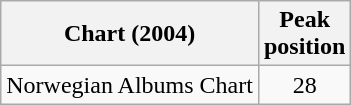<table class="wikitable">
<tr>
<th>Chart (2004)</th>
<th>Peak<br>position</th>
</tr>
<tr>
<td>Norwegian Albums Chart</td>
<td style="text-align:center;">28</td>
</tr>
</table>
